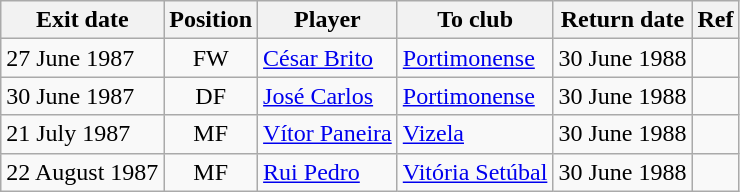<table class="wikitable">
<tr>
<th>Exit date</th>
<th>Position</th>
<th>Player</th>
<th>To club</th>
<th>Return date</th>
<th>Ref</th>
</tr>
<tr>
<td>27 June 1987</td>
<td style="text-align:center;">FW</td>
<td style="text-align:left;"><a href='#'>César Brito</a></td>
<td style="text-align:left;"><a href='#'>Portimonense</a></td>
<td>30 June 1988</td>
<td></td>
</tr>
<tr>
<td>30 June 1987</td>
<td style="text-align:center;">DF</td>
<td style="text-align:left;"><a href='#'>José Carlos</a></td>
<td style="text-align:left;"><a href='#'>Portimonense</a></td>
<td>30 June 1988</td>
<td></td>
</tr>
<tr>
<td>21 July 1987</td>
<td style="text-align:center;">MF</td>
<td style="text-align:left;"><a href='#'>Vítor Paneira</a></td>
<td style="text-align:left;"><a href='#'>Vizela</a></td>
<td>30 June 1988</td>
<td></td>
</tr>
<tr>
<td>22 August 1987</td>
<td style="text-align:center;">MF</td>
<td style="text-align:left;"><a href='#'>Rui Pedro</a></td>
<td style="text-align:left;"><a href='#'>Vitória Setúbal</a></td>
<td>30 June 1988</td>
<td></td>
</tr>
</table>
